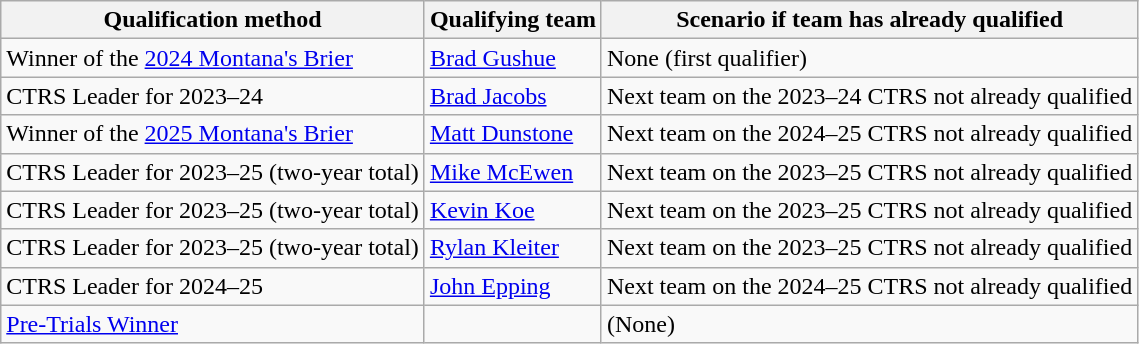<table class="wikitable">
<tr>
<th scope="col">Qualification method</th>
<th scope="col">Qualifying team</th>
<th scope="col">Scenario if team has already qualified</th>
</tr>
<tr>
<td>Winner of the <a href='#'>2024 Montana's Brier</a></td>
<td> <a href='#'>Brad Gushue</a></td>
<td>None (first qualifier)</td>
</tr>
<tr>
<td>CTRS Leader for 2023–24</td>
<td> <a href='#'>Brad Jacobs</a></td>
<td>Next team on the 2023–24 CTRS not already qualified</td>
</tr>
<tr>
<td>Winner of the <a href='#'>2025 Montana's Brier</a></td>
<td> <a href='#'>Matt Dunstone</a></td>
<td>Next team on the 2024–25 CTRS not already qualified</td>
</tr>
<tr>
<td>CTRS Leader for 2023–25 (two-year total)</td>
<td> <a href='#'>Mike McEwen</a></td>
<td>Next team on the 2023–25 CTRS not already qualified</td>
</tr>
<tr>
<td>CTRS Leader for 2023–25 (two-year total)</td>
<td> <a href='#'>Kevin Koe</a></td>
<td>Next team on the 2023–25 CTRS not already qualified</td>
</tr>
<tr>
<td>CTRS Leader for 2023–25 (two-year total)</td>
<td> <a href='#'>Rylan Kleiter</a></td>
<td>Next team on the 2023–25 CTRS not already qualified</td>
</tr>
<tr>
<td>CTRS Leader for 2024–25</td>
<td> <a href='#'>John Epping</a></td>
<td>Next team on the 2024–25 CTRS not already qualified</td>
</tr>
<tr>
<td><a href='#'>Pre-Trials Winner</a></td>
<td></td>
<td>(None)</td>
</tr>
</table>
